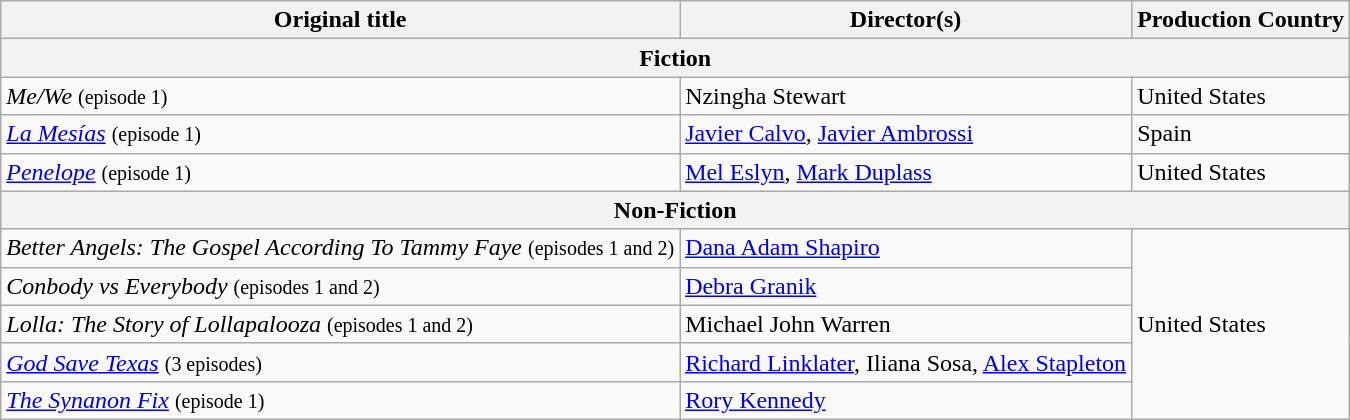<table class="wikitable plainrowheaders" style="margin-bottom:4px">
<tr>
<th scope="col">Original title</th>
<th scope="col">Director(s)</th>
<th scope="col">Production Country</th>
</tr>
<tr>
<th colspan="3">Fiction</th>
</tr>
<tr>
<td scope="row"><em>Me/We</em> <small>(episode 1)</small></td>
<td>Nzingha Stewart</td>
<td>United States</td>
</tr>
<tr>
<td scope="row"><em><a href='#'>La Mesías</a></em> <small>(episode 1)</small></td>
<td><a href='#'>Javier Calvo</a>, <a href='#'>Javier Ambrossi</a></td>
<td>Spain</td>
</tr>
<tr>
<td scope="row"><em><a href='#'>Penelope</a></em> <small>(episode 1)</small></td>
<td><a href='#'>Mel Eslyn</a>, <a href='#'>Mark Duplass</a></td>
<td>United States</td>
</tr>
<tr>
<th colspan="3">Non-Fiction</th>
</tr>
<tr>
<td scope="row"><em>Better Angels: The Gospel According To Tammy Faye</em> <small>(episodes 1 and 2)</small></td>
<td><a href='#'>Dana Adam Shapiro</a></td>
<td rowspan="5">United States</td>
</tr>
<tr>
<td scope="row"><em>Conbody vs Everybody</em> <small>(episodes 1 and 2)</small></td>
<td><a href='#'>Debra Granik</a></td>
</tr>
<tr>
<td scope="row"><em>Lolla: The Story of Lollapalooza</em> <small>(episodes 1 and 2)</small></td>
<td>Michael John Warren</td>
</tr>
<tr>
<td scope="row"><em><a href='#'>God Save Texas</a></em> <small>(3 episodes)</small></td>
<td><a href='#'>Richard Linklater</a>, Iliana Sosa, <a href='#'>Alex Stapleton</a></td>
</tr>
<tr>
<td scope="row"><em><a href='#'>The Synanon Fix</a></em> <small>(episode 1)</small></td>
<td><a href='#'>Rory Kennedy</a></td>
</tr>
</table>
